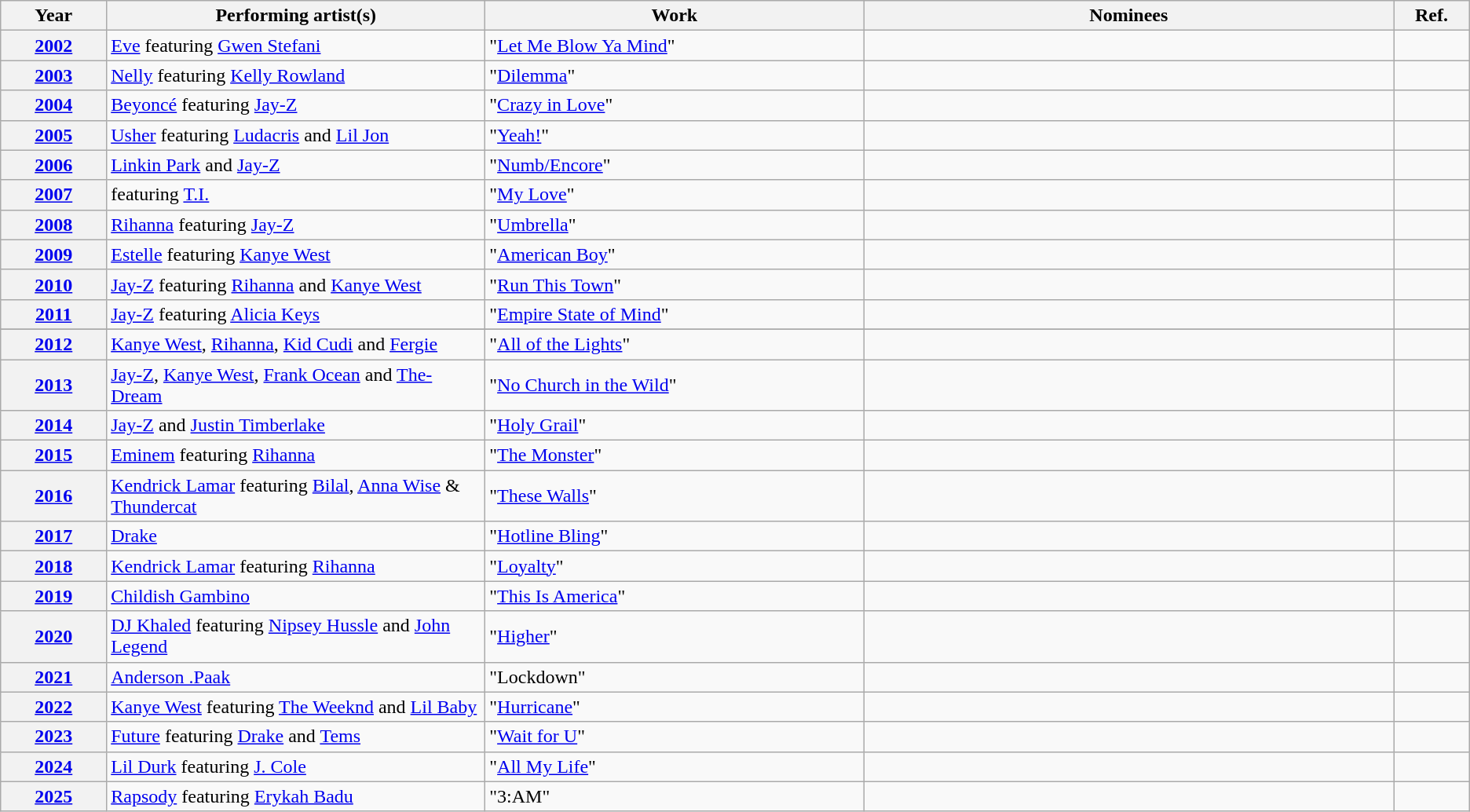<table class="wikitable">
<tr>
<th width="7%">Year</th>
<th width="25%">Performing artist(s)</th>
<th width="25%">Work</th>
<th width="35%" class=unsortable>Nominees</th>
<th width="5%" class=unsortable>Ref.</th>
</tr>
<tr>
<th scope="row" style="text-align:center;"><a href='#'>2002</a></th>
<td><a href='#'>Eve</a> featuring <a href='#'>Gwen Stefani</a></td>
<td>"<a href='#'>Let Me Blow Ya Mind</a>"</td>
<td></td>
<td style="text-align:center;"></td>
</tr>
<tr>
<th scope="row" style="text-align:center;"><a href='#'>2003</a></th>
<td><a href='#'>Nelly</a> featuring <a href='#'>Kelly Rowland</a></td>
<td>"<a href='#'>Dilemma</a>"</td>
<td></td>
<td style="text-align:center;"></td>
</tr>
<tr>
<th scope="row" style="text-align:center;"><a href='#'>2004</a></th>
<td><a href='#'>Beyoncé</a> featuring <a href='#'>Jay-Z</a></td>
<td>"<a href='#'>Crazy in Love</a>"</td>
<td></td>
<td style="text-align:center;"></td>
</tr>
<tr>
<th scope="row" style="text-align:center;"><a href='#'>2005</a></th>
<td><a href='#'>Usher</a> featuring <a href='#'>Ludacris</a> and <a href='#'>Lil Jon</a></td>
<td>"<a href='#'>Yeah!</a>"</td>
<td></td>
<td style="text-align:center;"></td>
</tr>
<tr>
<th scope="row" style="text-align:center;"><a href='#'>2006</a></th>
<td><a href='#'>Linkin Park</a> and <a href='#'>Jay-Z</a></td>
<td>"<a href='#'>Numb/Encore</a>"</td>
<td></td>
<td style="text-align:center;"></td>
</tr>
<tr>
<th scope="row" style="text-align:center;"><a href='#'>2007</a></th>
<td> featuring <a href='#'>T.I.</a></td>
<td>"<a href='#'>My Love</a>"</td>
<td></td>
<td style="text-align:center;"></td>
</tr>
<tr>
<th scope="row" style="text-align:center;"><a href='#'>2008</a></th>
<td><a href='#'>Rihanna</a> featuring <a href='#'>Jay-Z</a></td>
<td>"<a href='#'>Umbrella</a>"</td>
<td></td>
<td style="text-align:center;"></td>
</tr>
<tr>
<th scope="row" style="text-align:center;"><a href='#'>2009</a></th>
<td><a href='#'>Estelle</a> featuring <a href='#'>Kanye West</a></td>
<td>"<a href='#'>American Boy</a>"</td>
<td></td>
<td style="text-align:center;"></td>
</tr>
<tr>
<th scope="row" style="text-align:center;"><a href='#'>2010</a></th>
<td><a href='#'>Jay-Z</a> featuring <a href='#'>Rihanna</a> and <a href='#'>Kanye West</a></td>
<td>"<a href='#'>Run This Town</a>"</td>
<td></td>
<td style="text-align:center;"></td>
</tr>
<tr>
<th scope="row" style="text-align:center;"><a href='#'>2011</a></th>
<td><a href='#'>Jay-Z</a> featuring <a href='#'>Alicia Keys</a></td>
<td>"<a href='#'>Empire State of Mind</a>"</td>
<td></td>
<td style="text-align:center;"></td>
</tr>
<tr class="sortbottom">
</tr>
<tr>
<th scope="row" style="text-align:center;"><a href='#'>2012</a></th>
<td><a href='#'>Kanye West</a>, <a href='#'>Rihanna</a>, <a href='#'>Kid Cudi</a> and <a href='#'>Fergie</a></td>
<td>"<a href='#'>All of the Lights</a>"</td>
<td></td>
<td style="text-align:center;"></td>
</tr>
<tr>
<th scope="row" style="text-align:center;"><a href='#'>2013</a></th>
<td><a href='#'>Jay-Z</a>, <a href='#'>Kanye West</a>, <a href='#'>Frank Ocean</a> and <a href='#'>The-Dream</a></td>
<td>"<a href='#'>No Church in the Wild</a>"</td>
<td></td>
<td style="text-align:center;"></td>
</tr>
<tr>
<th scope="row" style="text-align:center;"><a href='#'>2014</a></th>
<td><a href='#'>Jay-Z</a> and <a href='#'>Justin Timberlake</a></td>
<td>"<a href='#'>Holy Grail</a>"</td>
<td></td>
<td style="text-align:center;"></td>
</tr>
<tr>
<th scope="row" style="text-align:center;"><a href='#'>2015</a></th>
<td><a href='#'>Eminem</a> featuring <a href='#'>Rihanna</a></td>
<td>"<a href='#'>The Monster</a>"</td>
<td></td>
<td style="text-align:center;"></td>
</tr>
<tr>
<th scope="row" style="text-align:center;"><a href='#'>2016</a></th>
<td><a href='#'>Kendrick Lamar</a> featuring <a href='#'>Bilal</a>, <a href='#'>Anna Wise</a> & <a href='#'>Thundercat</a></td>
<td>"<a href='#'>These Walls</a>"</td>
<td></td>
<td style="text-align:center;"></td>
</tr>
<tr>
<th scope="row" style="text-align:center;"><a href='#'>2017</a></th>
<td><a href='#'>Drake</a></td>
<td>"<a href='#'>Hotline Bling</a>"</td>
<td></td>
<td style="text-align:center;"></td>
</tr>
<tr>
<th scope="row" style="text-align:center;"><a href='#'>2018</a></th>
<td><a href='#'>Kendrick Lamar</a> featuring <a href='#'>Rihanna</a></td>
<td>"<a href='#'>Loyalty</a>"</td>
<td></td>
<td></td>
</tr>
<tr>
<th scope="row" style="text-align:center;"><a href='#'>2019</a></th>
<td><a href='#'>Childish Gambino</a></td>
<td>"<a href='#'>This Is America</a>"</td>
<td></td>
<td></td>
</tr>
<tr>
<th scope="row" style="text-align:center;"><a href='#'>2020</a></th>
<td><a href='#'>DJ Khaled</a> featuring <a href='#'>Nipsey Hussle</a> and <a href='#'>John Legend</a></td>
<td>"<a href='#'>Higher</a>"</td>
<td></td>
<td></td>
</tr>
<tr>
<th scope="row" style="text-align:center;"><a href='#'>2021</a></th>
<td><a href='#'>Anderson .Paak</a></td>
<td>"Lockdown"</td>
<td></td>
<td></td>
</tr>
<tr>
<th scope="row" style="text-align:center;"><a href='#'>2022</a></th>
<td><a href='#'>Kanye West</a> featuring <a href='#'>The Weeknd</a> and <a href='#'>Lil Baby</a></td>
<td>"<a href='#'>Hurricane</a>"</td>
<td></td>
<td></td>
</tr>
<tr>
<th scope="row" style="text-align:center;"><a href='#'>2023</a></th>
<td><a href='#'>Future</a> featuring <a href='#'>Drake</a> and <a href='#'>Tems</a></td>
<td>"<a href='#'>Wait for U</a>"</td>
<td></td>
<td></td>
</tr>
<tr>
<th><a href='#'>2024</a></th>
<td><a href='#'>Lil Durk</a> featuring <a href='#'>J. Cole</a></td>
<td>"<a href='#'>All My Life</a>"</td>
<td></td>
<td></td>
</tr>
<tr>
<th><a href='#'>2025</a></th>
<td><a href='#'>Rapsody</a> featuring <a href='#'>Erykah Badu</a></td>
<td>"3:AM"</td>
<td></td>
<td></td>
</tr>
</table>
